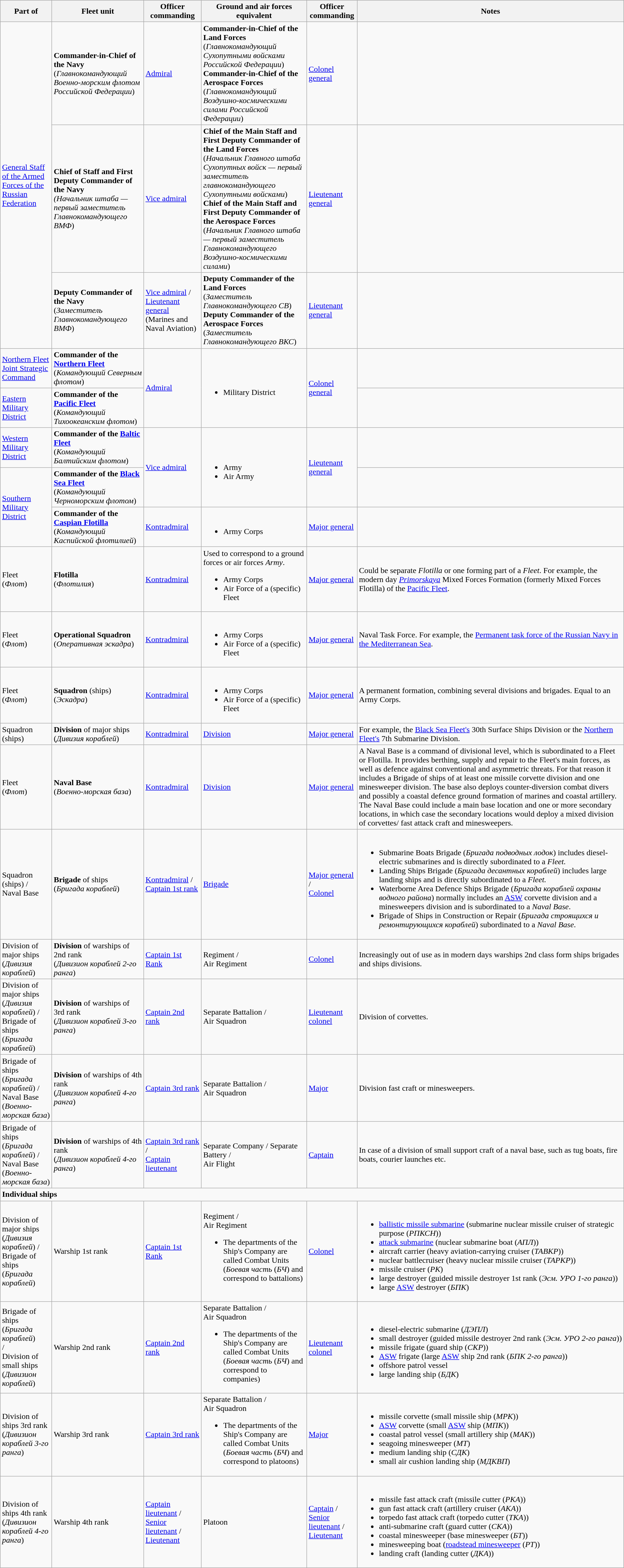<table class="wikitable mw-collapsible mw-collapsed">
<tr>
<th>Part of</th>
<th>Fleet unit</th>
<th>Officer commanding</th>
<th>Ground and air forces equivalent</th>
<th>Officer commanding</th>
<th>Notes</th>
</tr>
<tr>
<td rowspan="3"><a href='#'>General Staff of the Armed Forces of the Russian Federation</a></td>
<td><strong>Commander-in-Chief of the Navy</strong><br>(<em>Главнокомандующий Военно-морским флотом Российской Федерации</em>)</td>
<td><a href='#'>Admiral</a></td>
<td><strong>Commander-in-Chief of the Land Forces</strong><br>(<em>Главнокомандующий Сухопутными войсками Российской Федерации</em>)<br><strong>Commander-in-Chief of the Aerospace Forces</strong><br>(<em>Главнокомандующий Воздушно-космическими силами</em> <em>Российской Федерации</em>)</td>
<td><a href='#'>Colonel general</a></td>
<td></td>
</tr>
<tr>
<td><strong>Chief of Staff and First Deputy Commander of the Navy</strong><br><em>(Начальник штаба — первый заместитель Главнокомандующего ВМФ</em>)</td>
<td><a href='#'>Vice admiral</a></td>
<td><strong>Chief of the Main Staff and First Deputy Commander of the Land Forces</strong><br>(<em>Начальник Главного штаба Сухопутных войск — первый заместитель главнокомандующего Сухопутными войсками</em>)<br><strong>Chief of the Main Staff and First Deputy Commander of the Aerospace Forces</strong><br>(<em>Начальник Главного штаба — первый заместитель Главнокомандующего Воздушно-космическими силами</em>)</td>
<td><a href='#'>Lieutenant general</a></td>
<td></td>
</tr>
<tr>
<td><strong>Deputy Commander of the Navy</strong><br>(<em>Заместитель Главнокомандующего ВМФ</em>)</td>
<td><a href='#'>Vice admiral</a> /<br><a href='#'>Lieutenant general</a> (Marines and Naval Aviation)</td>
<td><strong>Deputy Commander of the Land Forces</strong><br>(<em>Заместитель Главнокомандующего СВ</em>)<br><strong>Deputy Commander of the Aerospace Forces</strong><br>(<em>Заместитель Главнокомандующего ВКС</em>)</td>
<td><a href='#'>Lieutenant general</a></td>
<td></td>
</tr>
<tr>
<td><a href='#'>Northern Fleet Joint Strategic Command</a></td>
<td><strong>Commander of the <a href='#'>Northern Fleet</a></strong><br>(<em>Командующий Северным флотом</em>)</td>
<td rowspan="2"><a href='#'>Admiral</a></td>
<td rowspan="2"><br><ul><li>Military District</li></ul></td>
<td rowspan="2"><a href='#'>Colonel general</a></td>
<td></td>
</tr>
<tr>
<td><a href='#'>Eastern Military District</a></td>
<td><strong>Commander of the <a href='#'>Pacific Fleet</a></strong><br>(<em>Командующий Тихоокеанским флотом</em>)</td>
<td></td>
</tr>
<tr>
<td><a href='#'>Western Military District</a></td>
<td><strong>Commander of the <a href='#'>Baltic Fleet</a></strong><br>(<em>Командующий Балтийским флотом</em>)</td>
<td rowspan="2"><a href='#'>Vice admiral</a></td>
<td rowspan="2"><br><ul><li>Army</li><li>Air Army</li></ul></td>
<td rowspan="2"><a href='#'>Lieutenant general</a></td>
<td></td>
</tr>
<tr>
<td rowspan="2"><a href='#'>Southern Military District</a></td>
<td><strong>Commander of the <a href='#'>Black Sea Fleet</a></strong><br>(<em>Командующий Черноморским флотом</em>)</td>
<td></td>
</tr>
<tr>
<td><strong>Commander of the <a href='#'>Caspian Flotilla</a></strong><br>(<em>Командующий Каспийской флотилией</em>)</td>
<td><a href='#'>Kontradmiral</a></td>
<td><br><ul><li>Army Corps</li></ul></td>
<td><a href='#'>Major general</a></td>
<td></td>
</tr>
<tr>
<td>Fleet<br>(<em>Флот</em>)</td>
<td><strong>Flotilla</strong><br>(<em>Флотилия</em>)</td>
<td><a href='#'>Kontradmiral</a></td>
<td>Used to correspond to a ground forces or air forces <em>Army</em>.<br><ul><li>Army Corps</li><li>Air Force of a (specific) Fleet</li></ul></td>
<td><a href='#'>Major general</a></td>
<td>Could be separate <em>Flotilla</em> or one forming part of a <em>Fleet</em>. For example, the modern day <a href='#'><em>Primorskaya</em></a> Mixed Forces Formation (formerly Mixed Forces Flotilla) of the <a href='#'>Pacific Fleet</a>.</td>
</tr>
<tr>
<td>Fleet<br>(<em>Флот</em>)</td>
<td><strong>Operational Squadron</strong><br>(<em>Оперативная эскадра</em>)</td>
<td><a href='#'>Kontradmiral</a></td>
<td><br><ul><li>Army Corps</li><li>Air Force of a (specific) Fleet</li></ul></td>
<td><a href='#'>Major general</a></td>
<td>Naval Task Force. For example, the <a href='#'>Permanent task force of the Russian Navy in the Mediterranean Sea</a>.</td>
</tr>
<tr>
<td>Fleet<br>(<em>Флот</em>)</td>
<td><strong>Squadron</strong> (ships)<br>(<em>Эскадра</em>)</td>
<td><a href='#'>Kontradmiral</a></td>
<td><br><ul><li>Army Corps</li><li>Air Force of a (specific) Fleet</li></ul></td>
<td><a href='#'>Major general</a></td>
<td>A permanent formation, combining several divisions and brigades. Equal to an Army Corps.</td>
</tr>
<tr>
<td>Squadron (ships)</td>
<td><strong>Division</strong> of major ships<br>(<em>Дивизия кораблей</em>)</td>
<td><a href='#'>Kontradmiral</a></td>
<td><a href='#'>Division</a></td>
<td><a href='#'>Major general</a></td>
<td>For example, the <a href='#'>Black Sea Fleet's</a> 30th Surface Ships Division or the <a href='#'>Northern Fleet's</a> 7th Submarine Division.</td>
</tr>
<tr>
<td>Fleet<br>(<em>Флот</em>)</td>
<td><strong>Naval Base</strong><br>(<em>Военно-морская база</em>)</td>
<td><a href='#'>Kontradmiral</a></td>
<td><a href='#'>Division</a></td>
<td><a href='#'>Major general</a></td>
<td>A Naval Base is a command of divisional level, which is subordinated to a Fleet or Flotilla. It provides berthing, supply and repair to the Fleet's main forces, as well as defence against conventional and asymmetric threats. For that reason it includes a Brigade of ships of at least one missile corvette division and one minesweeper division. The base also deploys counter-diversion combat divers and possibly a coastal defence ground formation of marines and coastal artillery. The Naval Base could include a main base location and one or more secondary locations, in which case the secondary locations would deploy a mixed division of corvettes/ fast attack craft and minesweepers.</td>
</tr>
<tr>
<td>Squadron (ships) /<br>Naval Base</td>
<td><strong>Brigade</strong> of ships<br>(<em>Бригада кораблей</em>)</td>
<td><a href='#'>Kontradmiral</a> /<br><a href='#'>Captain 1st rank</a></td>
<td><a href='#'>Brigade</a></td>
<td><a href='#'>Major general</a> /<br><a href='#'>Colonel</a></td>
<td><br><ul><li>Submarine Boats Brigade (<em>Бригада</em> <em>подводных лодок</em>) includes diesel-electric submarines and is directly subordinated to a <em>Fleet.</em></li><li>Landing Ships Brigade (<em>Бригада десантных кораблей</em>) includes large landing ships and is directly subordinated to a <em>Fleet.</em></li><li>Waterborne Area Defence Ships Brigade (<em>Бригада кораблей охраны водного района</em>) normally includes an <a href='#'>ASW</a> corvette division and a minesweepers division and is subordinated to a <em>Naval Base</em>.</li><li>Brigade of Ships in Construction or Repair (<em>Бригада строящихся и ремонтирующихся кораблей</em>) subordinated to a <em>Naval Base</em>.</li></ul></td>
</tr>
<tr>
<td>Division of major ships<br>(<em>Дивизия кораблей</em>)</td>
<td><strong>Division</strong> of warships of 2nd rank<br>(<em>Дивизион кораблей 2-го ранга</em>)</td>
<td><a href='#'>Captain 1st Rank</a></td>
<td>Regiment /<br>Air Regiment</td>
<td><a href='#'>Colonel</a></td>
<td>Increasingly out of use as in modern days warships 2nd class form ships brigades and ships divisions.</td>
</tr>
<tr>
<td>Division of major ships<br>(<em>Дивизия кораблей</em>) /<br>Brigade of ships<br>(<em>Бригада кораблей</em>)</td>
<td><strong>Division</strong> of warships of 3rd rank<br>(<em>Дивизион кораблей 3-го ранга</em>)</td>
<td><a href='#'>Captain 2nd rank</a></td>
<td>Separate Battalion /<br>Air Squadron</td>
<td><a href='#'>Lieutenant colonel</a></td>
<td>Division of corvettes.</td>
</tr>
<tr>
<td>Brigade of ships<br>(<em>Бригада кораблей</em>) /<br>Naval Base<br>(<em>Военно-морская база</em>)</td>
<td><strong>Division</strong> of warships of 4th rank<br>(<em>Дивизион кораблей 4-го ранга</em>)</td>
<td><a href='#'>Captain 3rd rank</a></td>
<td>Separate Battalion /<br>Air Squadron</td>
<td><a href='#'>Major</a></td>
<td>Division fast craft or minesweepers.</td>
</tr>
<tr>
<td>Brigade of ships<br>(<em>Бригада кораблей</em>) /<br>Naval Base<br>(<em>Военно-морская база</em>)</td>
<td><strong>Division</strong> of warships of 4th rank<br>(<em>Дивизион кораблей 4-го ранга</em>)</td>
<td><a href='#'>Captain 3rd rank</a> /<br><a href='#'>Captain lieutenant</a></td>
<td>Separate Company / Separate Battery /<br>Air Flight</td>
<td><a href='#'>Captain</a></td>
<td>In case of a division of small support craft of a naval base, such as tug boats, fire boats, courier launches etc.</td>
</tr>
<tr>
<td colspan="6"><strong>Individual ships</strong></td>
</tr>
<tr>
<td>Division of major ships<br>(<em>Дивизия кораблей</em>) /<br>Brigade of ships<br>(<em>Бригада кораблей</em>)</td>
<td>Warship 1st rank</td>
<td><a href='#'>Captain 1st Rank</a></td>
<td>Regiment /<br>Air Regiment<ul><li>The departments of the Ship's Company are called Combat Units (<em>Боевая часть</em> (<em>БЧ</em>) and correspond to battalions)</li></ul></td>
<td><a href='#'>Colonel</a></td>
<td><br><ul><li><a href='#'>ballistic missile submarine</a> (submarine nuclear missile cruiser of strategic purpose (<em>РПКСН</em>))</li><li><a href='#'>attack submarine</a> (nuclear submarine boat (<em>АПЛ</em>))</li><li>aircraft carrier (heavy aviation-carrying cruiser (<em>ТАВКР</em>))</li><li>nuclear battlecruiser (heavy nuclear missile cruiser (<em>ТАРКР</em>))</li><li>missile cruiser (<em>РК</em>)</li><li>large destroyer (guided missile destroyer 1st rank (<em>Эсм. УРО 1-го ранга</em>))</li><li>large <a href='#'>ASW</a> destroyer (<em>БПК</em>)</li></ul></td>
</tr>
<tr>
<td>Brigade of ships<br>(<em>Бригада кораблей</em>)<br>/<br>Division of small ships<br>(<em>Дивизион кораблей</em>)</td>
<td>Warship 2nd rank</td>
<td><a href='#'>Captain 2nd rank</a></td>
<td>Separate Battalion /<br>Air Squadron<ul><li>The departments of the Ship's Company are called Combat Units (<em>Боевая часть</em> (<em>БЧ</em>) and correspond to companies)</li></ul></td>
<td><a href='#'>Lieutenant colonel</a></td>
<td><br><ul><li>diesel-electric submarine (<em>ДЭПЛ</em>)</li><li>small destroyer (guided missile destroyer 2nd rank (<em>Эсм. УРО 2-го ранга</em>))</li><li>missile frigate (guard ship (<em>СКР</em>))</li><li><a href='#'>ASW</a> frigate (large <a href='#'>ASW</a> ship 2nd rank (<em>БПК 2-го ранга</em>))</li><li>offshore patrol vessel</li><li>large landing ship (<em>БДК</em>)</li></ul></td>
</tr>
<tr>
<td>Division of ships 3rd rank<br>(<em>Дивизион кораблей 3-го ранга</em>)</td>
<td>Warship 3rd rank</td>
<td><a href='#'>Captain 3rd rank</a></td>
<td>Separate Battalion /<br>Air Squadron<ul><li>The departments of the Ship's Company are called Combat Units (<em>Боевая часть</em> (<em>БЧ</em>) and correspond to platoons)</li></ul></td>
<td><a href='#'>Major</a></td>
<td><br><ul><li>missile corvette (small missile ship (<em>МРК</em>))</li><li><a href='#'>ASW</a> corvette (small <a href='#'>ASW</a> ship (<em>МПК</em>))</li><li>coastal patrol vessel (small artillery ship (<em>МАК</em>))</li><li>seagoing minesweeper (<em>МТ</em>)</li><li>medium landing ship (<em>СДК</em>)</li><li>small air cushion landing ship (<em>МДКВП</em>)</li></ul></td>
</tr>
<tr>
<td>Division of ships 4th rank<br>(<em>Дивизион кораблей 4-го ранга</em>)</td>
<td>Warship 4th rank</td>
<td><a href='#'>Captain lieutenant</a> /<br><a href='#'>Senior lieutenant</a> /<br><a href='#'>Lieutenant</a></td>
<td>Platoon</td>
<td><a href='#'>Captain</a> /<br><a href='#'>Senior lieutenant</a> /<br><a href='#'>Lieutenant</a></td>
<td><br><ul><li>missile fast attack craft (missile cutter (<em>РКА</em>))</li><li>gun fast attack craft (artillery cruiser (<em>АКА</em>))</li><li>torpedo fast attack craft (torpedo cutter (<em>ТКА</em>))</li><li>anti-submarine craft (guard cutter (<em>СКА</em>))</li><li>coastal minesweeper (base minesweeper (<em>БТ</em>))</li><li>minesweeping boat (<a href='#'>roadstead minesweeper</a> (<em>РТ</em>))</li><li>landing craft (landing cutter (<em>ДКА</em>))</li></ul></td>
</tr>
</table>
